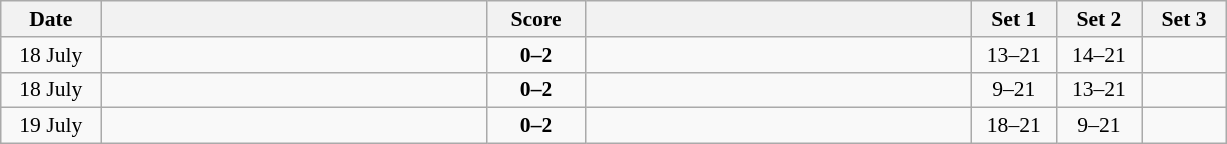<table class="wikitable" style="text-align: center; font-size:90% ">
<tr>
<th width="60">Date</th>
<th align="right" width="250"></th>
<th width="60">Score</th>
<th align="left" width="250"></th>
<th width="50">Set 1</th>
<th width="50">Set 2</th>
<th width="50">Set 3</th>
</tr>
<tr>
<td>18 July</td>
<td align=left></td>
<td align=center><strong>0–2</strong></td>
<td align=left><strong></strong></td>
<td>13–21</td>
<td>14–21</td>
<td></td>
</tr>
<tr>
<td>18 July</td>
<td align=left></td>
<td align=center><strong>0–2</strong></td>
<td align=left><strong></strong></td>
<td>9–21</td>
<td>13–21</td>
<td></td>
</tr>
<tr>
<td>19 July</td>
<td align=left></td>
<td align=center><strong>0–2</strong></td>
<td align=left><strong></strong></td>
<td>18–21</td>
<td>9–21</td>
<td></td>
</tr>
</table>
